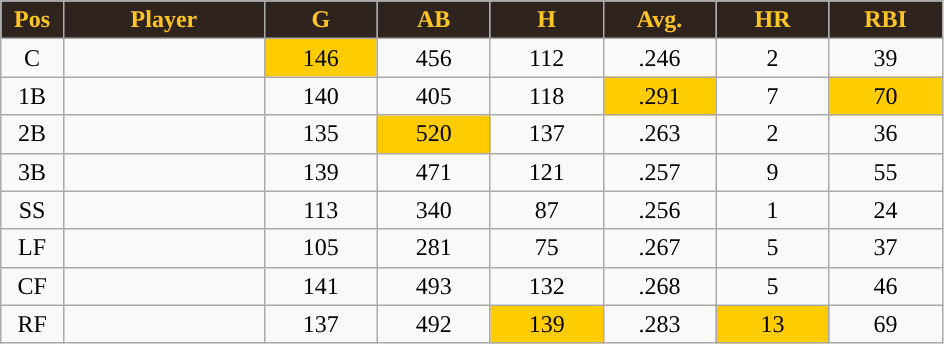<table class="wikitable sortable">
<tr>
<th style="background:#2F241D;color:#FFC425;" width="5%">Pos</th>
<th style="background:#2F241D;color:#FFC425;" width="16%">Player</th>
<th style="background:#2F241D;color:#FFC425;" width="9%">G</th>
<th style="background:#2F241D;color:#FFC425;" width="9%">AB</th>
<th style="background:#2F241D;color:#FFC425;" width="9%">H</th>
<th style="background:#2F241D;color:#FFC425;" width="9%">Avg.</th>
<th style="background:#2F241D;color:#FFC425;" width="9%">HR</th>
<th style="background:#2F241D;color:#FFC425;" width="9%">RBI</th>
</tr>
<tr align="center">
<td>C</td>
<td></td>
<td style="background:#fc0;">146</td>
<td>456</td>
<td>112</td>
<td>.246</td>
<td>2</td>
<td>39</td>
</tr>
<tr align="center">
<td>1B</td>
<td></td>
<td>140</td>
<td>405</td>
<td>118</td>
<td style="background:#fc0;">.291</td>
<td>7</td>
<td style="background:#fc0;">70</td>
</tr>
<tr align="center">
<td>2B</td>
<td></td>
<td>135</td>
<td style="background:#fc0;">520</td>
<td>137</td>
<td>.263</td>
<td>2</td>
<td>36</td>
</tr>
<tr align="center">
<td>3B</td>
<td></td>
<td>139</td>
<td>471</td>
<td>121</td>
<td>.257</td>
<td>9</td>
<td>55</td>
</tr>
<tr align="center">
<td>SS</td>
<td></td>
<td>113</td>
<td>340</td>
<td>87</td>
<td>.256</td>
<td>1</td>
<td>24</td>
</tr>
<tr align="center">
<td>LF</td>
<td></td>
<td>105</td>
<td>281</td>
<td>75</td>
<td>.267</td>
<td>5</td>
<td>37</td>
</tr>
<tr align="center">
<td>CF</td>
<td></td>
<td>141</td>
<td>493</td>
<td>132</td>
<td>.268</td>
<td>5</td>
<td>46</td>
</tr>
<tr align="center">
<td>RF</td>
<td></td>
<td>137</td>
<td>492</td>
<td style="background:#fc0;">139</td>
<td>.283</td>
<td style="background:#fc0;">13</td>
<td>69</td>
</tr>
</table>
